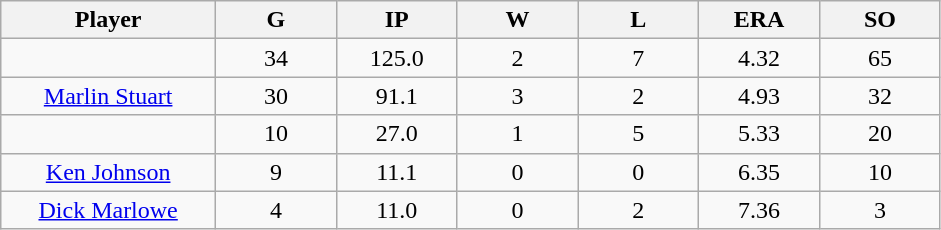<table class="wikitable sortable">
<tr>
<th bgcolor="#DDDDFF" width="16%">Player</th>
<th bgcolor="#DDDDFF" width="9%">G</th>
<th bgcolor="#DDDDFF" width="9%">IP</th>
<th bgcolor="#DDDDFF" width="9%">W</th>
<th bgcolor="#DDDDFF" width="9%">L</th>
<th bgcolor="#DDDDFF" width="9%">ERA</th>
<th bgcolor="#DDDDFF" width="9%">SO</th>
</tr>
<tr align="center">
<td></td>
<td>34</td>
<td>125.0</td>
<td>2</td>
<td>7</td>
<td>4.32</td>
<td>65</td>
</tr>
<tr align="center">
<td><a href='#'>Marlin Stuart</a></td>
<td>30</td>
<td>91.1</td>
<td>3</td>
<td>2</td>
<td>4.93</td>
<td>32</td>
</tr>
<tr align=center>
<td></td>
<td>10</td>
<td>27.0</td>
<td>1</td>
<td>5</td>
<td>5.33</td>
<td>20</td>
</tr>
<tr align="center">
<td><a href='#'>Ken Johnson</a></td>
<td>9</td>
<td>11.1</td>
<td>0</td>
<td>0</td>
<td>6.35</td>
<td>10</td>
</tr>
<tr align=center>
<td><a href='#'>Dick Marlowe</a></td>
<td>4</td>
<td>11.0</td>
<td>0</td>
<td>2</td>
<td>7.36</td>
<td>3</td>
</tr>
</table>
